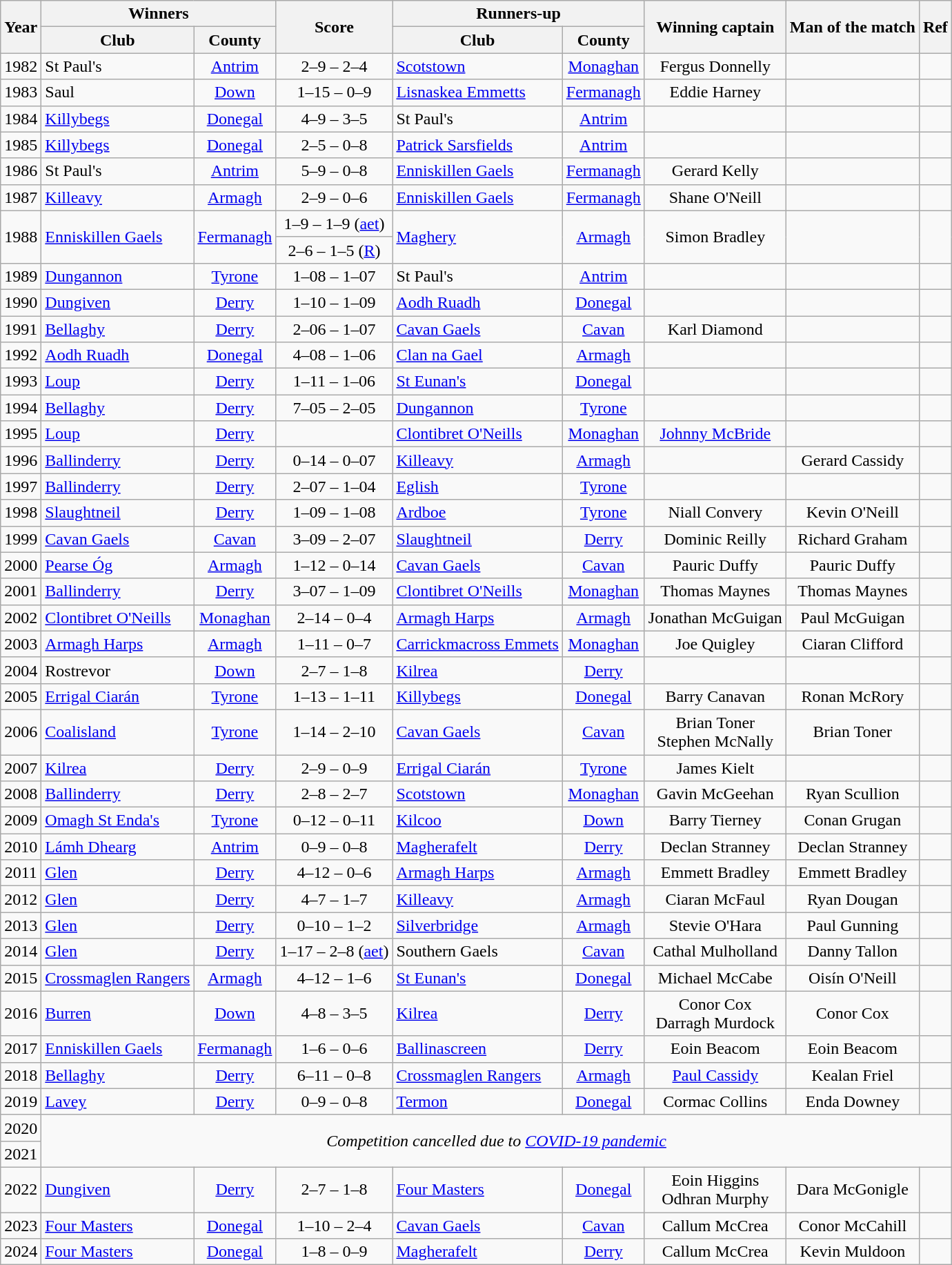<table class="wikitable sortable" style="text-align:center;">
<tr>
<th rowspan="2">Year</th>
<th colspan="2">Winners</th>
<th rowspan="2">Score</th>
<th colspan="2">Runners-up</th>
<th rowspan="2">Winning captain</th>
<th rowspan="2">Man of the match</th>
<th rowspan="2">Ref</th>
</tr>
<tr>
<th>Club</th>
<th>County</th>
<th>Club</th>
<th>County</th>
</tr>
<tr>
<td>1982</td>
<td style="text-align:left"> St Paul's</td>
<td><a href='#'>Antrim</a></td>
<td>2–9 – 2–4</td>
<td style="text-align:left"> <a href='#'>Scotstown</a></td>
<td><a href='#'>Monaghan</a></td>
<td>Fergus Donnelly</td>
<td></td>
<td></td>
</tr>
<tr>
<td>1983</td>
<td style="text-align:left"> Saul</td>
<td><a href='#'>Down</a></td>
<td>1–15 – 0–9</td>
<td style="text-align:left"> <a href='#'>Lisnaskea Emmetts</a></td>
<td><a href='#'>Fermanagh</a></td>
<td>Eddie Harney</td>
<td></td>
<td></td>
</tr>
<tr>
<td>1984</td>
<td style="text-align:left"> <a href='#'>Killybegs</a></td>
<td><a href='#'>Donegal</a></td>
<td>4–9 – 3–5</td>
<td style="text-align:left"> St Paul's</td>
<td><a href='#'>Antrim</a></td>
<td></td>
<td></td>
<td></td>
</tr>
<tr>
<td>1985</td>
<td style="text-align:left"> <a href='#'>Killybegs</a></td>
<td><a href='#'>Donegal</a></td>
<td>2–5 – 0–8</td>
<td style="text-align:left"> <a href='#'>Patrick Sarsfields</a></td>
<td><a href='#'>Antrim</a></td>
<td></td>
<td></td>
<td></td>
</tr>
<tr>
<td>1986</td>
<td style="text-align:left"> St Paul's</td>
<td><a href='#'>Antrim</a></td>
<td>5–9 – 0–8</td>
<td style="text-align:left"> <a href='#'>Enniskillen Gaels</a></td>
<td><a href='#'>Fermanagh</a></td>
<td>Gerard Kelly</td>
<td></td>
<td></td>
</tr>
<tr>
<td>1987</td>
<td style="text-align:left"> <a href='#'>Killeavy</a></td>
<td><a href='#'>Armagh</a></td>
<td>2–9 – 0–6</td>
<td style="text-align:left"> <a href='#'>Enniskillen Gaels</a></td>
<td><a href='#'>Fermanagh</a></td>
<td>Shane O'Neill</td>
<td></td>
<td></td>
</tr>
<tr>
<td rowspan="2">1988</td>
<td rowspan="2" style="text-align:left"> <a href='#'>Enniskillen Gaels</a></td>
<td rowspan="2"><a href='#'>Fermanagh</a></td>
<td>1–9 – 1–9 (<a href='#'>aet</a>)</td>
<td rowspan="2" style="text-align:left"> <a href='#'>Maghery</a></td>
<td rowspan="2"><a href='#'>Armagh</a></td>
<td rowspan="2">Simon Bradley</td>
<td rowspan="2"></td>
<td rowspan="2"></td>
</tr>
<tr>
<td>2–6 – 1–5 (<a href='#'>R</a>)</td>
</tr>
<tr>
<td>1989</td>
<td style="text-align:left"> <a href='#'>Dungannon</a></td>
<td><a href='#'>Tyrone</a></td>
<td>1–08 – 1–07</td>
<td style="text-align:left"> St Paul's</td>
<td><a href='#'>Antrim</a></td>
<td></td>
<td></td>
<td></td>
</tr>
<tr>
<td>1990</td>
<td style="text-align:left"> <a href='#'>Dungiven</a></td>
<td><a href='#'>Derry</a></td>
<td>1–10 – 1–09</td>
<td style="text-align:left"> <a href='#'>Aodh Ruadh</a></td>
<td><a href='#'>Donegal</a></td>
<td></td>
<td></td>
<td></td>
</tr>
<tr>
<td>1991</td>
<td style="text-align:left"> <a href='#'>Bellaghy</a></td>
<td><a href='#'>Derry</a></td>
<td>2–06 – 1–07</td>
<td style="text-align:left"> <a href='#'>Cavan Gaels</a></td>
<td><a href='#'>Cavan</a></td>
<td>Karl Diamond</td>
<td></td>
<td></td>
</tr>
<tr>
<td>1992</td>
<td style="text-align:left"> <a href='#'>Aodh Ruadh</a></td>
<td><a href='#'>Donegal</a></td>
<td>4–08 – 1–06</td>
<td style="text-align:left"> <a href='#'>Clan na Gael</a></td>
<td><a href='#'>Armagh</a></td>
<td></td>
<td></td>
<td></td>
</tr>
<tr>
<td>1993</td>
<td style="text-align:left"> <a href='#'>Loup</a></td>
<td><a href='#'>Derry</a></td>
<td>1–11 – 1–06</td>
<td style="text-align:left"> <a href='#'>St Eunan's</a></td>
<td><a href='#'>Donegal</a></td>
<td></td>
<td></td>
<td></td>
</tr>
<tr>
<td>1994</td>
<td style="text-align:left"> <a href='#'>Bellaghy</a></td>
<td><a href='#'>Derry</a></td>
<td>7–05 – 2–05</td>
<td style="text-align:left"> <a href='#'>Dungannon</a></td>
<td><a href='#'>Tyrone</a></td>
<td></td>
<td></td>
<td></td>
</tr>
<tr>
<td>1995</td>
<td style="text-align:left"> <a href='#'>Loup</a></td>
<td><a href='#'>Derry</a></td>
<td></td>
<td style="text-align:left"> <a href='#'>Clontibret O'Neills</a></td>
<td><a href='#'>Monaghan</a></td>
<td><a href='#'>Johnny McBride</a></td>
<td></td>
<td></td>
</tr>
<tr>
<td>1996</td>
<td style="text-align:left"> <a href='#'>Ballinderry</a></td>
<td><a href='#'>Derry</a></td>
<td>0–14 – 0–07</td>
<td style="text-align:left"> <a href='#'>Killeavy</a></td>
<td><a href='#'>Armagh</a></td>
<td></td>
<td>Gerard Cassidy</td>
<td></td>
</tr>
<tr>
<td>1997</td>
<td style="text-align:left"> <a href='#'>Ballinderry</a></td>
<td><a href='#'>Derry</a></td>
<td>2–07 – 1–04</td>
<td style="text-align:left"> <a href='#'>Eglish</a></td>
<td><a href='#'>Tyrone</a></td>
<td></td>
<td></td>
<td></td>
</tr>
<tr>
<td>1998</td>
<td style="text-align:left"> <a href='#'>Slaughtneil</a></td>
<td><a href='#'>Derry</a></td>
<td>1–09 – 1–08</td>
<td style="text-align:left"> <a href='#'>Ardboe</a></td>
<td><a href='#'>Tyrone</a></td>
<td>Niall Convery</td>
<td>Kevin O'Neill</td>
<td></td>
</tr>
<tr>
<td>1999</td>
<td style="text-align:left"> <a href='#'>Cavan Gaels</a></td>
<td><a href='#'>Cavan</a></td>
<td>3–09 – 2–07</td>
<td style="text-align:left"> <a href='#'>Slaughtneil</a></td>
<td><a href='#'>Derry</a></td>
<td>Dominic Reilly</td>
<td>Richard Graham</td>
</tr>
<tr>
<td>2000</td>
<td style="text-align:left"> <a href='#'>Pearse Óg</a></td>
<td><a href='#'>Armagh</a></td>
<td>1–12 – 0–14</td>
<td style="text-align:left"> <a href='#'>Cavan Gaels</a></td>
<td><a href='#'>Cavan</a></td>
<td>Pauric Duffy</td>
<td>Pauric Duffy</td>
<td></td>
</tr>
<tr>
<td>2001</td>
<td style="text-align:left"> <a href='#'>Ballinderry</a></td>
<td><a href='#'>Derry</a></td>
<td>3–07 – 1–09</td>
<td style="text-align:left"> <a href='#'>Clontibret O'Neills</a></td>
<td><a href='#'>Monaghan</a></td>
<td>Thomas Maynes</td>
<td>Thomas Maynes</td>
<td></td>
</tr>
<tr>
<td>2002</td>
<td style="text-align:left"> <a href='#'>Clontibret O'Neills</a></td>
<td><a href='#'>Monaghan</a></td>
<td>2–14 – 0–4</td>
<td style="text-align:left"> <a href='#'>Armagh Harps</a></td>
<td><a href='#'>Armagh</a></td>
<td>Jonathan McGuigan</td>
<td>Paul McGuigan</td>
<td></td>
</tr>
<tr>
<td>2003</td>
<td style="text-align:left"> <a href='#'>Armagh Harps</a></td>
<td><a href='#'>Armagh</a></td>
<td>1–11 – 0–7</td>
<td style="text-align:left"> <a href='#'>Carrickmacross Emmets</a></td>
<td><a href='#'>Monaghan</a></td>
<td>Joe Quigley</td>
<td>Ciaran Clifford</td>
<td></td>
</tr>
<tr>
<td>2004</td>
<td style="text-align:left"> Rostrevor</td>
<td><a href='#'>Down</a></td>
<td>2–7 – 1–8</td>
<td style="text-align:left"> <a href='#'>Kilrea</a></td>
<td><a href='#'>Derry</a></td>
<td></td>
<td></td>
<td></td>
</tr>
<tr>
<td>2005</td>
<td style="text-align:left"> <a href='#'>Errigal Ciarán</a></td>
<td><a href='#'>Tyrone</a></td>
<td>1–13 – 1–11</td>
<td style="text-align:left"> <a href='#'>Killybegs</a></td>
<td><a href='#'>Donegal</a></td>
<td>Barry Canavan</td>
<td>Ronan McRory</td>
<td></td>
</tr>
<tr>
<td>2006</td>
<td style="text-align:left"> <a href='#'>Coalisland</a></td>
<td><a href='#'>Tyrone</a></td>
<td>1–14 – 2–10</td>
<td style="text-align:left"> <a href='#'>Cavan Gaels</a></td>
<td><a href='#'>Cavan</a></td>
<td>Brian Toner<br>Stephen McNally</td>
<td>Brian Toner</td>
<td></td>
</tr>
<tr>
<td>2007</td>
<td style="text-align:left"> <a href='#'>Kilrea</a></td>
<td><a href='#'>Derry</a></td>
<td>2–9 – 0–9</td>
<td style="text-align:left"> <a href='#'>Errigal Ciarán</a></td>
<td><a href='#'>Tyrone</a></td>
<td>James Kielt</td>
<td></td>
<td></td>
</tr>
<tr>
<td>2008</td>
<td style="text-align:left"> <a href='#'>Ballinderry</a></td>
<td><a href='#'>Derry</a></td>
<td>2–8 – 2–7</td>
<td style="text-align:left"> <a href='#'>Scotstown</a></td>
<td><a href='#'>Monaghan</a></td>
<td>Gavin McGeehan</td>
<td>Ryan Scullion</td>
<td></td>
</tr>
<tr>
<td>2009</td>
<td style="text-align:left"> <a href='#'>Omagh St Enda's</a></td>
<td><a href='#'>Tyrone</a></td>
<td>0–12 – 0–11</td>
<td style="text-align:left"> <a href='#'>Kilcoo</a></td>
<td><a href='#'>Down</a></td>
<td>Barry Tierney</td>
<td>Conan Grugan</td>
<td></td>
</tr>
<tr>
<td>2010</td>
<td style="text-align:left"> <a href='#'>Lámh Dhearg</a></td>
<td><a href='#'>Antrim</a></td>
<td>0–9 – 0–8</td>
<td style="text-align:left"> <a href='#'>Magherafelt</a></td>
<td><a href='#'>Derry</a></td>
<td>Declan Stranney</td>
<td>Declan Stranney</td>
<td></td>
</tr>
<tr>
<td>2011</td>
<td style="text-align:left"> <a href='#'>Glen</a></td>
<td><a href='#'>Derry</a></td>
<td>4–12 – 0–6</td>
<td style="text-align:left"> <a href='#'>Armagh Harps</a></td>
<td><a href='#'>Armagh</a></td>
<td>Emmett Bradley</td>
<td>Emmett Bradley</td>
<td></td>
</tr>
<tr>
<td>2012</td>
<td style="text-align:left"> <a href='#'>Glen</a></td>
<td><a href='#'>Derry</a></td>
<td>4–7 – 1–7</td>
<td style="text-align:left"> <a href='#'>Killeavy</a></td>
<td><a href='#'>Armagh</a></td>
<td>Ciaran McFaul</td>
<td>Ryan Dougan</td>
<td></td>
</tr>
<tr>
<td>2013</td>
<td style="text-align:left"> <a href='#'>Glen</a></td>
<td><a href='#'>Derry</a></td>
<td>0–10 – 1–2</td>
<td style="text-align:left"> <a href='#'>Silverbridge</a></td>
<td><a href='#'>Armagh</a></td>
<td>Stevie O'Hara</td>
<td>Paul Gunning</td>
<td></td>
</tr>
<tr>
<td>2014</td>
<td style="text-align:left"> <a href='#'>Glen</a></td>
<td><a href='#'>Derry</a></td>
<td>1–17 – 2–8 (<a href='#'>aet</a>)</td>
<td style="text-align:left"> Southern Gaels</td>
<td><a href='#'>Cavan</a></td>
<td>Cathal Mulholland</td>
<td>Danny Tallon</td>
<td></td>
</tr>
<tr>
<td>2015</td>
<td style="text-align:left"> <a href='#'>Crossmaglen Rangers</a></td>
<td><a href='#'>Armagh</a></td>
<td>4–12 – 1–6</td>
<td style="text-align:left"> <a href='#'>St Eunan's</a></td>
<td><a href='#'>Donegal</a></td>
<td>Michael McCabe</td>
<td>Oisín O'Neill</td>
<td></td>
</tr>
<tr>
<td>2016</td>
<td style="text-align:left"> <a href='#'>Burren</a></td>
<td><a href='#'>Down</a></td>
<td>4–8 – 3–5</td>
<td style="text-align:left"> <a href='#'>Kilrea</a></td>
<td><a href='#'>Derry</a></td>
<td>Conor Cox<br>Darragh Murdock</td>
<td>Conor Cox</td>
<td></td>
</tr>
<tr>
<td>2017</td>
<td style="text-align:left"> <a href='#'>Enniskillen Gaels</a></td>
<td><a href='#'>Fermanagh</a></td>
<td>1–6 – 0–6</td>
<td style="text-align:left"> <a href='#'>Ballinascreen</a></td>
<td><a href='#'>Derry</a></td>
<td>Eoin Beacom</td>
<td>Eoin Beacom</td>
<td></td>
</tr>
<tr>
<td>2018</td>
<td style="text-align:left"> <a href='#'>Bellaghy</a></td>
<td><a href='#'>Derry</a></td>
<td>6–11 – 0–8</td>
<td style="text-align:left"> <a href='#'>Crossmaglen Rangers</a></td>
<td><a href='#'>Armagh</a></td>
<td><a href='#'>Paul Cassidy</a></td>
<td>Kealan Friel</td>
<td></td>
</tr>
<tr>
<td>2019</td>
<td style="text-align:left"> <a href='#'>Lavey</a></td>
<td><a href='#'>Derry</a></td>
<td>0–9 – 0–8</td>
<td style="text-align:left"> <a href='#'>Termon</a></td>
<td><a href='#'>Donegal</a></td>
<td>Cormac Collins</td>
<td>Enda Downey</td>
<td></td>
</tr>
<tr>
<td>2020</td>
<td colspan="8" rowspan="2" style="text-align:center;"><em>Competition cancelled due to <a href='#'>COVID-19 pandemic</a></em></td>
</tr>
<tr>
<td>2021</td>
</tr>
<tr>
<td>2022</td>
<td style="text-align:left"> <a href='#'>Dungiven</a></td>
<td><a href='#'>Derry</a></td>
<td>2–7 – 1–8</td>
<td style="text-align:left"> <a href='#'>Four Masters</a></td>
<td><a href='#'>Donegal</a></td>
<td>Eoin Higgins<br>Odhran Murphy</td>
<td>Dara McGonigle</td>
<td></td>
</tr>
<tr>
<td>2023</td>
<td style="text-align:left"> <a href='#'>Four Masters</a></td>
<td><a href='#'>Donegal</a></td>
<td>1–10 – 2–4</td>
<td style="text-align:left"> <a href='#'>Cavan Gaels</a></td>
<td><a href='#'>Cavan</a></td>
<td>Callum McCrea</td>
<td>Conor McCahill</td>
<td></td>
</tr>
<tr>
<td>2024</td>
<td style="text-align:left"> <a href='#'>Four Masters</a></td>
<td><a href='#'>Donegal</a></td>
<td>1–8 – 0–9</td>
<td style="text-align:left"> <a href='#'>Magherafelt</a></td>
<td><a href='#'>Derry</a></td>
<td>Callum McCrea</td>
<td>Kevin Muldoon</td>
<td></td>
</tr>
</table>
